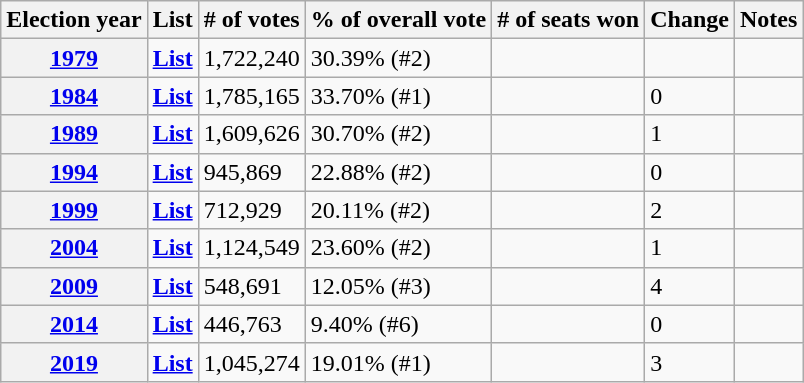<table class=wikitable>
<tr>
<th>Election year</th>
<th>List</th>
<th># of votes</th>
<th>% of overall vote</th>
<th># of seats won</th>
<th>Change</th>
<th>Notes</th>
</tr>
<tr>
<th><a href='#'>1979</a></th>
<td><strong><a href='#'>List</a></strong></td>
<td>1,722,240</td>
<td>30.39% (#2)</td>
<td></td>
<td></td>
<td></td>
</tr>
<tr>
<th><a href='#'>1984</a></th>
<td><strong><a href='#'>List</a></strong></td>
<td>1,785,165</td>
<td>33.70% (#1)</td>
<td></td>
<td>0 </td>
<td></td>
</tr>
<tr>
<th><a href='#'>1989</a></th>
<td><strong><a href='#'>List</a></strong></td>
<td>1,609,626</td>
<td>30.70% (#2)</td>
<td></td>
<td>1 </td>
<td></td>
</tr>
<tr>
<th><a href='#'>1994</a></th>
<td><strong><a href='#'>List</a></strong></td>
<td>945,869</td>
<td>22.88% (#2)</td>
<td></td>
<td>0 </td>
<td></td>
</tr>
<tr>
<th><a href='#'>1999</a></th>
<td><strong><a href='#'>List</a></strong></td>
<td>712,929</td>
<td>20.11% (#2)</td>
<td></td>
<td>2 </td>
<td></td>
</tr>
<tr>
<th><a href='#'>2004</a></th>
<td><strong><a href='#'>List</a></strong></td>
<td>1,124,549</td>
<td>23.60% (#2)</td>
<td></td>
<td>1 </td>
<td></td>
</tr>
<tr>
<th><a href='#'>2009</a></th>
<td><strong><a href='#'>List</a></strong></td>
<td>548,691</td>
<td>12.05% (#3)</td>
<td></td>
<td>4 </td>
<td></td>
</tr>
<tr>
<th><a href='#'>2014</a></th>
<td><strong><a href='#'>List</a></strong></td>
<td>446,763</td>
<td>9.40% (#6)</td>
<td></td>
<td>0 </td>
<td></td>
</tr>
<tr>
<th><a href='#'>2019</a></th>
<td><strong><a href='#'>List</a></strong></td>
<td>1,045,274</td>
<td>19.01% (#1)</td>
<td></td>
<td>3 </td>
<td></td>
</tr>
</table>
